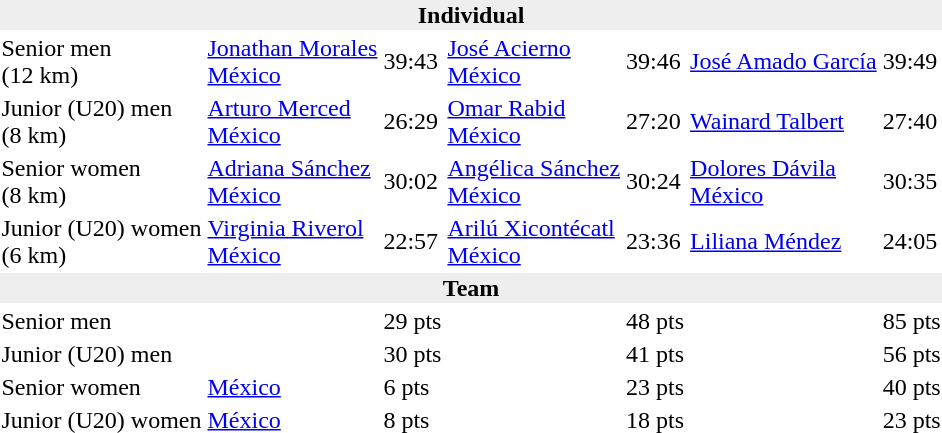<table>
<tr>
<td colspan=7 bgcolor=#eeeeee style=text-align:center;><strong>Individual</strong></td>
</tr>
<tr>
<td>Senior men<br>(12 km)</td>
<td><a href='#'>Jonathan Morales</a><br> <a href='#'>México</a></td>
<td>39:43</td>
<td><a href='#'>José Acierno</a><br> <a href='#'>México</a></td>
<td>39:46</td>
<td><a href='#'>José Amado García</a><br></td>
<td>39:49</td>
</tr>
<tr>
<td>Junior (U20) men<br>(8 km)</td>
<td><a href='#'>Arturo Merced</a><br> <a href='#'>México</a></td>
<td>26:29</td>
<td><a href='#'>Omar Rabid</a><br> <a href='#'>México</a></td>
<td>27:20</td>
<td><a href='#'>Wainard Talbert</a><br></td>
<td>27:40</td>
</tr>
<tr>
<td>Senior women<br>(8 km)</td>
<td><a href='#'>Adriana Sánchez</a><br> <a href='#'>México</a></td>
<td>30:02</td>
<td><a href='#'>Angélica Sánchez</a><br> <a href='#'>México</a></td>
<td>30:24</td>
<td><a href='#'>Dolores Dávila</a><br> <a href='#'>México</a></td>
<td>30:35</td>
</tr>
<tr>
<td>Junior (U20) women<br>(6 km)</td>
<td><a href='#'>Virginia Riverol</a><br> <a href='#'>México</a></td>
<td>22:57</td>
<td><a href='#'>Arilú Xicontécatl</a><br> <a href='#'>México</a></td>
<td>23:36</td>
<td><a href='#'>Liliana Méndez</a><br></td>
<td>24:05</td>
</tr>
<tr>
<td colspan=7 bgcolor=#eeeeee style=text-align:center;><strong>Team</strong></td>
</tr>
<tr>
<td>Senior men</td>
<td></td>
<td>29 pts</td>
<td></td>
<td>48 pts</td>
<td></td>
<td>85 pts</td>
</tr>
<tr>
<td>Junior (U20) men</td>
<td></td>
<td>30 pts</td>
<td></td>
<td>41 pts</td>
<td></td>
<td>56 pts</td>
</tr>
<tr>
<td>Senior women</td>
<td> <a href='#'>México</a></td>
<td>6 pts</td>
<td></td>
<td>23 pts</td>
<td></td>
<td>40 pts</td>
</tr>
<tr>
<td>Junior (U20) women</td>
<td> <a href='#'>México</a></td>
<td>8 pts</td>
<td></td>
<td>18 pts</td>
<td></td>
<td>23 pts</td>
</tr>
</table>
